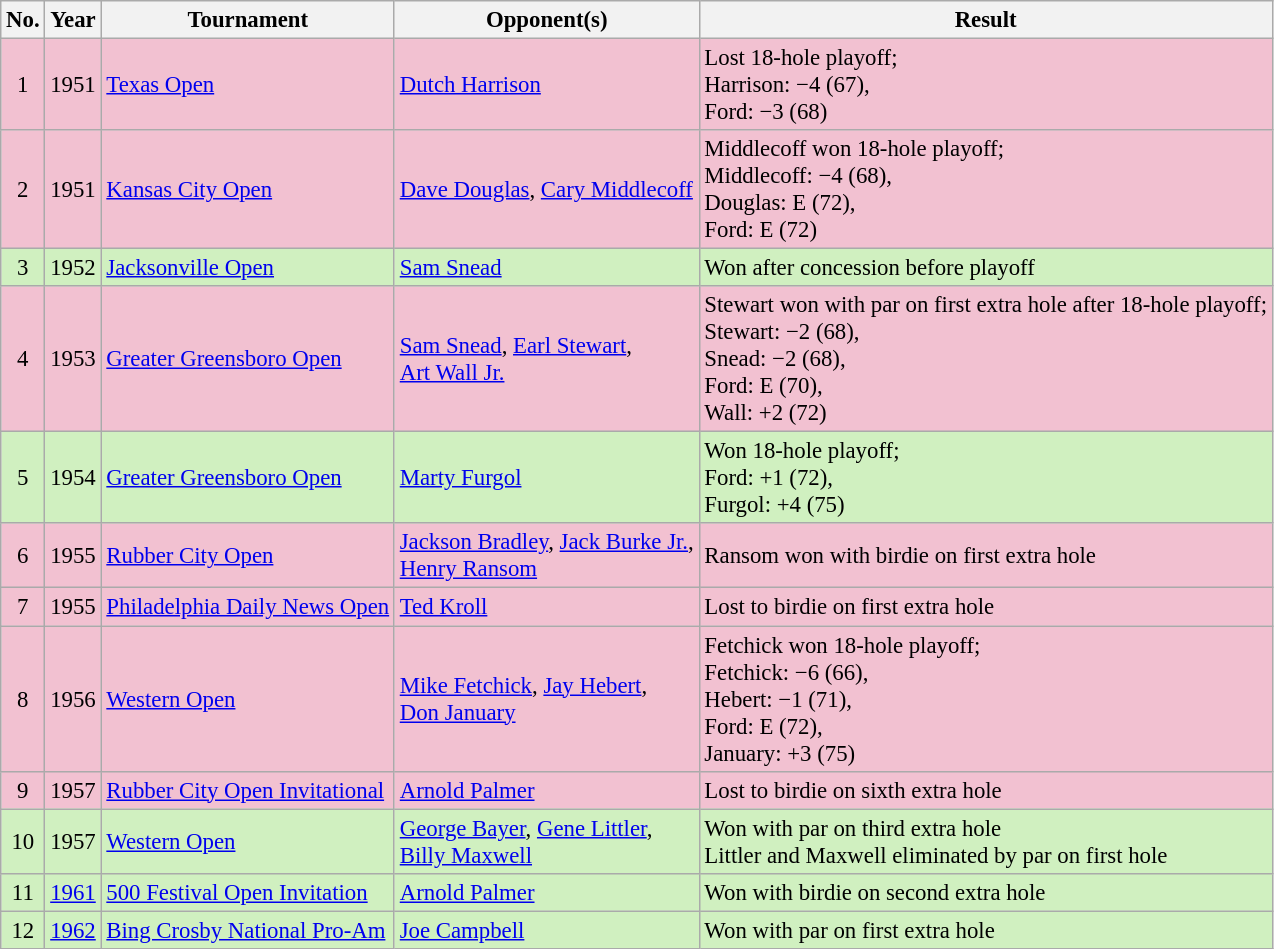<table class="wikitable" style="font-size:95%;">
<tr>
<th>No.</th>
<th>Year</th>
<th>Tournament</th>
<th>Opponent(s)</th>
<th>Result</th>
</tr>
<tr style="background:#F2C1D1;">
<td align=center>1</td>
<td>1951</td>
<td><a href='#'>Texas Open</a></td>
<td> <a href='#'>Dutch Harrison</a></td>
<td>Lost 18-hole playoff;<br>Harrison: −4 (67),<br>Ford: −3 (68)</td>
</tr>
<tr style="background:#F2C1D1;">
<td align=center>2</td>
<td>1951</td>
<td><a href='#'>Kansas City Open</a></td>
<td> <a href='#'>Dave Douglas</a>,  <a href='#'>Cary Middlecoff</a></td>
<td>Middlecoff won 18-hole playoff;<br>Middlecoff: −4 (68),<br>Douglas: E (72),<br>Ford: E (72)</td>
</tr>
<tr style="background:#D0F0C0;">
<td align=center>3</td>
<td>1952</td>
<td><a href='#'>Jacksonville Open</a></td>
<td> <a href='#'>Sam Snead</a></td>
<td>Won after concession before playoff</td>
</tr>
<tr style="background:#F2C1D1;">
<td align=center>4</td>
<td>1953</td>
<td><a href='#'>Greater Greensboro Open</a></td>
<td> <a href='#'>Sam Snead</a>,  <a href='#'>Earl Stewart</a>,<br> <a href='#'>Art Wall Jr.</a></td>
<td>Stewart won with par on first extra hole after 18-hole playoff;<br>Stewart: −2 (68),<br>Snead: −2 (68),<br>Ford: E (70),<br>Wall: +2 (72)</td>
</tr>
<tr style="background:#D0F0C0;">
<td align=center>5</td>
<td>1954</td>
<td><a href='#'>Greater Greensboro Open</a></td>
<td> <a href='#'>Marty Furgol</a></td>
<td>Won 18-hole playoff;<br>Ford: +1 (72),<br>Furgol: +4 (75)</td>
</tr>
<tr style="background:#F2C1D1;">
<td align=center>6</td>
<td>1955</td>
<td><a href='#'>Rubber City Open</a></td>
<td> <a href='#'>Jackson Bradley</a>,  <a href='#'>Jack Burke Jr.</a>,<br> <a href='#'>Henry Ransom</a></td>
<td>Ransom won with birdie on first extra hole</td>
</tr>
<tr style="background:#F2C1D1;">
<td align=center>7</td>
<td>1955</td>
<td><a href='#'>Philadelphia Daily News Open</a></td>
<td> <a href='#'>Ted Kroll</a></td>
<td>Lost to birdie on first extra hole</td>
</tr>
<tr style="background:#F2C1D1;">
<td align=center>8</td>
<td>1956</td>
<td><a href='#'>Western Open</a></td>
<td> <a href='#'>Mike Fetchick</a>,  <a href='#'>Jay Hebert</a>,<br> <a href='#'>Don January</a></td>
<td>Fetchick won 18-hole playoff;<br>Fetchick: −6 (66),<br>Hebert: −1 (71),<br>Ford: E (72),<br>January: +3 (75)</td>
</tr>
<tr style="background:#F2C1D1;">
<td align=center>9</td>
<td>1957</td>
<td><a href='#'>Rubber City Open Invitational</a></td>
<td> <a href='#'>Arnold Palmer</a></td>
<td>Lost to birdie on sixth extra hole</td>
</tr>
<tr style="background:#D0F0C0;">
<td align=center>10</td>
<td>1957</td>
<td><a href='#'>Western Open</a></td>
<td> <a href='#'>George Bayer</a>,  <a href='#'>Gene Littler</a>,<br> <a href='#'>Billy Maxwell</a></td>
<td>Won with par on third extra hole<br>Littler and Maxwell eliminated by par on first hole</td>
</tr>
<tr style="background:#D0F0C0;">
<td align=center>11</td>
<td><a href='#'>1961</a></td>
<td><a href='#'>500 Festival Open Invitation</a></td>
<td> <a href='#'>Arnold Palmer</a></td>
<td>Won with birdie on second extra hole</td>
</tr>
<tr style="background:#D0F0C0;">
<td align=center>12</td>
<td><a href='#'>1962</a></td>
<td><a href='#'>Bing Crosby National Pro-Am</a></td>
<td> <a href='#'>Joe Campbell</a></td>
<td>Won with par on first extra hole</td>
</tr>
</table>
